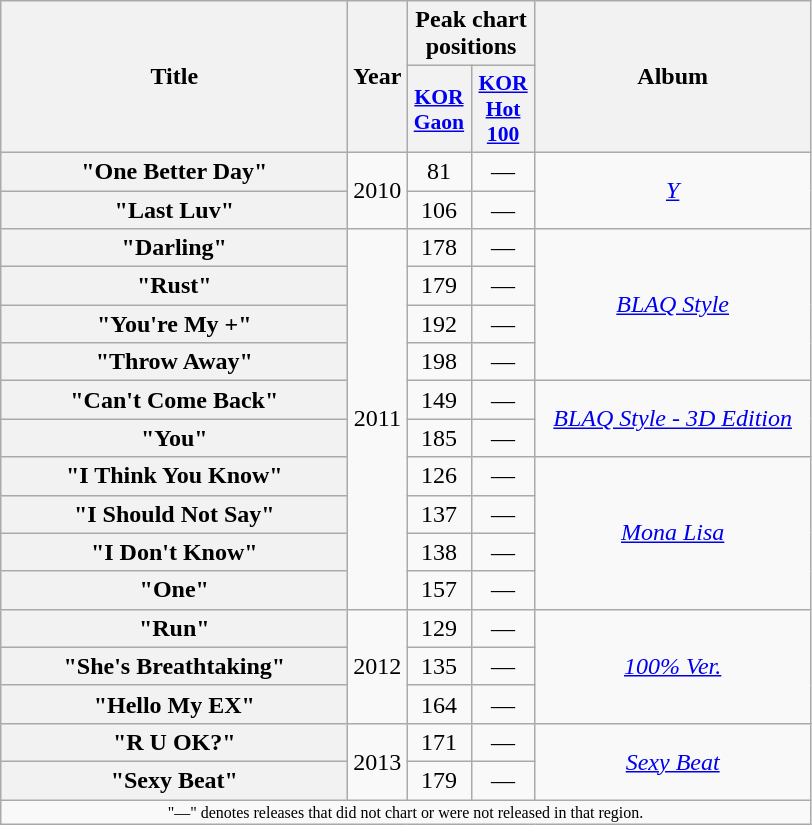<table class="wikitable plainrowheaders" style="text-align:center;">
<tr>
<th scope="col" rowspan="2" style="width:14em;">Title</th>
<th scope="col" rowspan="2">Year</th>
<th scope="col" colspan="2">Peak chart positions</th>
<th scope="col" rowspan="2" style="width:11em;">Album</th>
</tr>
<tr>
<th scope="col" style="width:2.5em;font-size:90%;"><a href='#'>KOR<br>Gaon</a><br></th>
<th scope="col" style="width:2.5em;font-size:90%;"><a href='#'>KOR<br>Hot 100</a><br></th>
</tr>
<tr>
<th scope="row">"One Better Day"</th>
<td rowspan="2">2010</td>
<td>81</td>
<td>—</td>
<td rowspan="2"><em><a href='#'>Y</a></em></td>
</tr>
<tr>
<th scope="row">"Last Luv"</th>
<td>106</td>
<td>—</td>
</tr>
<tr>
<th scope="row">"Darling"</th>
<td rowspan="10">2011</td>
<td>178</td>
<td>—</td>
<td rowspan="4"><em><a href='#'>BLAQ Style</a></em></td>
</tr>
<tr>
<th scope="row">"Rust"</th>
<td>179</td>
<td>—</td>
</tr>
<tr>
<th scope="row">"You're My +"</th>
<td>192</td>
<td>—</td>
</tr>
<tr>
<th scope="row">"Throw Away"</th>
<td>198</td>
<td>—</td>
</tr>
<tr>
<th scope="row">"Can't Come Back"</th>
<td>149</td>
<td>—</td>
<td rowspan="2"><em><a href='#'>BLAQ Style - 3D Edition</a></em></td>
</tr>
<tr>
<th scope="row">"You"</th>
<td>185</td>
<td>—</td>
</tr>
<tr>
<th scope="row">"I Think You Know"</th>
<td>126</td>
<td>—</td>
<td rowspan="4"><em><a href='#'>Mona Lisa</a></em></td>
</tr>
<tr>
<th scope="row">"I Should Not Say"</th>
<td>137</td>
<td>—</td>
</tr>
<tr>
<th scope="row">"I Don't Know"</th>
<td>138</td>
<td>—</td>
</tr>
<tr>
<th scope="row">"One"</th>
<td>157</td>
<td>—</td>
</tr>
<tr>
<th scope="row">"Run"</th>
<td rowspan="3">2012</td>
<td>129</td>
<td>—</td>
<td rowspan="3"><em><a href='#'>100% Ver.</a></em></td>
</tr>
<tr>
<th scope="row">"She's Breathtaking"</th>
<td>135</td>
<td>—</td>
</tr>
<tr>
<th scope="row">"Hello My EX"</th>
<td>164</td>
<td>—</td>
</tr>
<tr>
<th scope="row">"R U OK?"</th>
<td rowspan="2">2013</td>
<td>171</td>
<td>—</td>
<td rowspan="2"><em><a href='#'>Sexy Beat</a></em></td>
</tr>
<tr>
<th scope="row">"Sexy Beat"</th>
<td>179</td>
<td>—</td>
</tr>
<tr>
<td colspan="5" style="text-align:center; font-size:8pt;">"—" denotes releases that did not chart or were not released in that region.</td>
</tr>
</table>
